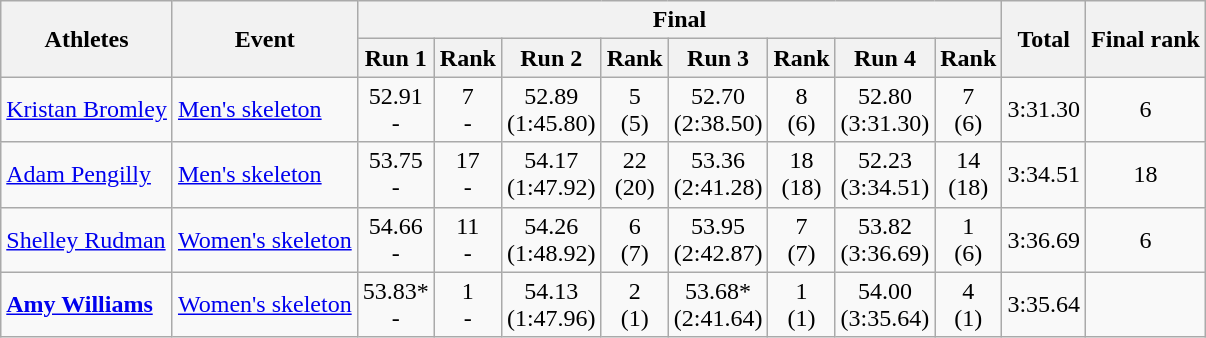<table class="wikitable" border="1">
<tr>
<th rowspan=2>Athletes</th>
<th rowspan=2>Event</th>
<th colspan=8>Final</th>
<th rowspan=2>Total</th>
<th rowspan=2>Final rank</th>
</tr>
<tr>
<th>Run 1</th>
<th>Rank</th>
<th>Run 2</th>
<th>Rank</th>
<th>Run 3</th>
<th>Rank</th>
<th>Run 4</th>
<th>Rank</th>
</tr>
<tr align=center>
<td align=left><a href='#'>Kristan Bromley</a></td>
<td align=left><a href='#'>Men's skeleton</a></td>
<td>52.91 <br> -</td>
<td>7 <br> -</td>
<td>52.89 <br> (1:45.80)</td>
<td>5 <br> (5)</td>
<td>52.70 <br> (2:38.50)</td>
<td>8 <br> (6)</td>
<td>52.80 <br> (3:31.30)</td>
<td>7 <br> (6)</td>
<td>3:31.30</td>
<td>6</td>
</tr>
<tr align=center>
<td align=left><a href='#'>Adam Pengilly</a></td>
<td align=left><a href='#'>Men's skeleton</a></td>
<td>53.75 <br> -</td>
<td>17 <br> -</td>
<td>54.17 <br> (1:47.92)</td>
<td>22 <br> (20)</td>
<td>53.36 <br> (2:41.28)</td>
<td>18 <br> (18)</td>
<td>52.23 <br> (3:34.51)</td>
<td>14 <br> (18)</td>
<td>3:34.51</td>
<td>18</td>
</tr>
<tr align=center>
<td align=left><a href='#'>Shelley Rudman</a></td>
<td align=left><a href='#'>Women's skeleton</a></td>
<td>54.66<br> -</td>
<td>11<br> -</td>
<td>54.26 <br> (1:48.92)</td>
<td>6 <br> (7)</td>
<td>53.95 <br> (2:42.87)</td>
<td>7 <br> (7)</td>
<td>53.82 <br> (3:36.69)</td>
<td>1 <br> (6)</td>
<td>3:36.69</td>
<td>6</td>
</tr>
<tr align=center>
<td align=left><strong><a href='#'>Amy Williams</a></strong></td>
<td align=left><a href='#'>Women's skeleton</a></td>
<td>53.83*<br> -</td>
<td>1 <br> -</td>
<td>54.13 <br> (1:47.96)</td>
<td>2 <br> (1)</td>
<td>53.68* <br> (2:41.64)</td>
<td>1 <br> (1)</td>
<td>54.00 <br> (3:35.64)</td>
<td>4 <br> (1)</td>
<td>3:35.64</td>
<td></td>
</tr>
</table>
